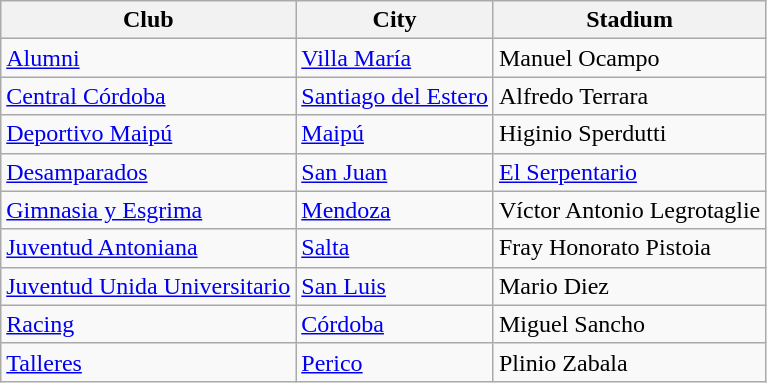<table class="wikitable sortable">
<tr>
<th>Club</th>
<th>City</th>
<th>Stadium</th>
</tr>
<tr>
<td> <a href='#'>Alumni</a></td>
<td><a href='#'>Villa María</a></td>
<td>Manuel Ocampo</td>
</tr>
<tr>
<td> <a href='#'>Central Córdoba</a></td>
<td><a href='#'>Santiago del Estero</a></td>
<td>Alfredo Terrara</td>
</tr>
<tr>
<td> <a href='#'>Deportivo Maipú</a></td>
<td><a href='#'>Maipú</a></td>
<td>Higinio Sperdutti</td>
</tr>
<tr>
<td> <a href='#'>Desamparados</a></td>
<td><a href='#'>San Juan</a></td>
<td><a href='#'>El Serpentario</a></td>
</tr>
<tr>
<td> <a href='#'>Gimnasia y Esgrima</a></td>
<td><a href='#'>Mendoza</a></td>
<td>Víctor Antonio Legrotaglie</td>
</tr>
<tr>
<td> <a href='#'>Juventud Antoniana</a></td>
<td><a href='#'>Salta</a></td>
<td>Fray Honorato Pistoia</td>
</tr>
<tr>
<td> <a href='#'>Juventud Unida Universitario</a></td>
<td><a href='#'>San Luis</a></td>
<td>Mario Diez</td>
</tr>
<tr>
<td> <a href='#'>Racing</a></td>
<td><a href='#'>Córdoba</a></td>
<td>Miguel Sancho</td>
</tr>
<tr>
<td> <a href='#'>Talleres</a></td>
<td><a href='#'>Perico</a></td>
<td>Plinio Zabala</td>
</tr>
</table>
